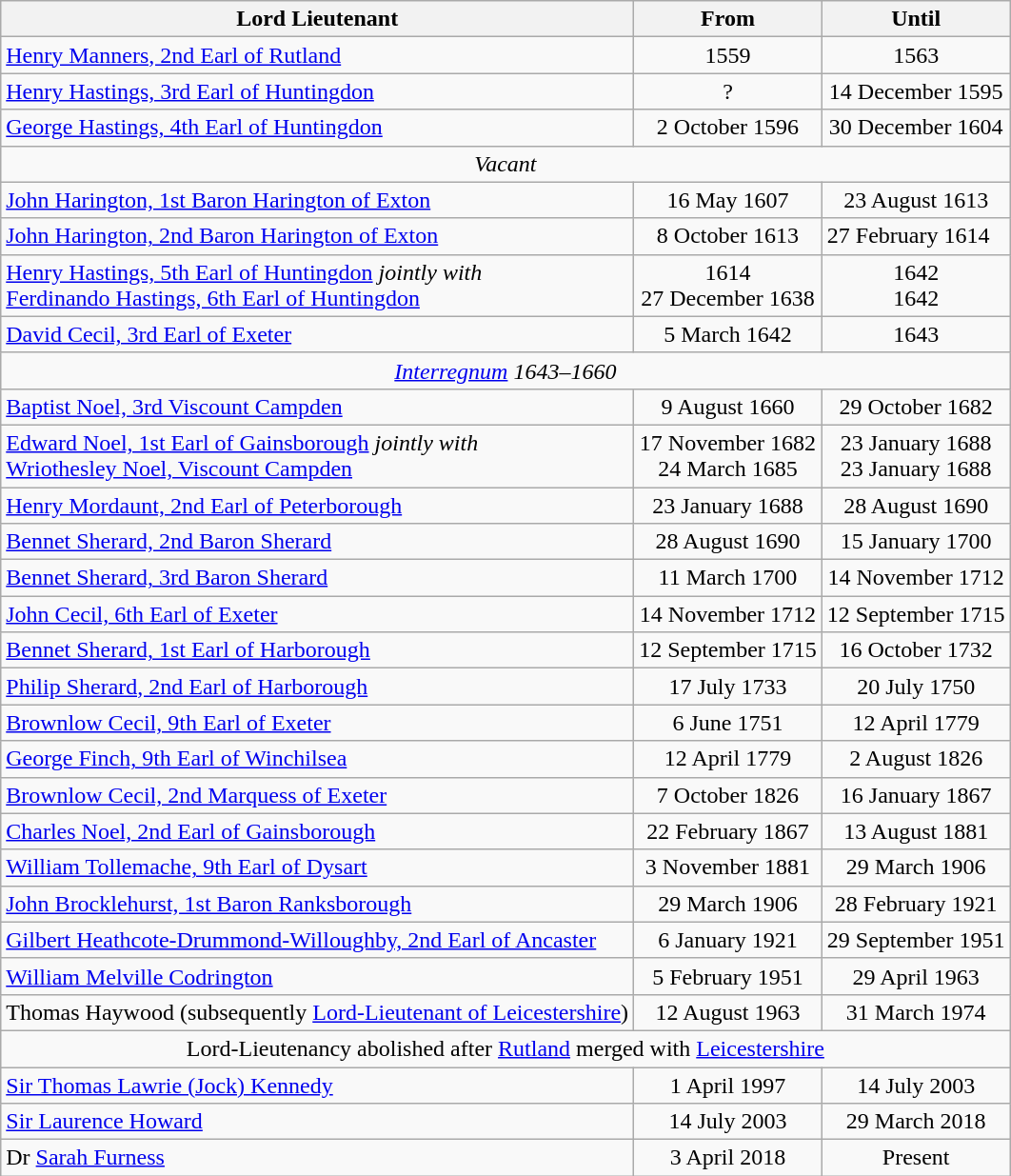<table class="wikitable">
<tr>
<th>Lord Lieutenant</th>
<th>From</th>
<th>Until</th>
</tr>
<tr>
<td><a href='#'>Henry Manners, 2nd Earl of Rutland</a></td>
<td align="center">1559</td>
<td align="center">1563</td>
</tr>
<tr>
<td><a href='#'>Henry Hastings, 3rd Earl of Huntingdon</a></td>
<td align="center">?</td>
<td align="center">14 December 1595</td>
</tr>
<tr>
<td><a href='#'>George Hastings, 4th Earl of Huntingdon</a></td>
<td align="center">2 October 1596</td>
<td align="center">30 December 1604</td>
</tr>
<tr>
<td colspan="3" align="center"><em>Vacant</em></td>
</tr>
<tr>
<td><a href='#'>John Harington, 1st Baron Harington of Exton</a></td>
<td align="center">16 May 1607</td>
<td align="center">23 August 1613</td>
</tr>
<tr>
<td><a href='#'>John Harington, 2nd Baron Harington of Exton</a></td>
<td align="center">8 October 1613</td>
<td>27 February 1614</td>
</tr>
<tr>
<td><a href='#'>Henry Hastings, 5th Earl of Huntingdon</a> <em>jointly with</em><br><a href='#'>Ferdinando Hastings, 6th Earl of Huntingdon</a></td>
<td align="center">1614<br>27 December 1638</td>
<td align="center">1642<br>1642</td>
</tr>
<tr>
<td><a href='#'>David Cecil, 3rd Earl of Exeter</a></td>
<td align="center">5 March 1642</td>
<td align="center">1643</td>
</tr>
<tr>
<td colspan="3" align="center"><em><a href='#'>Interregnum</a> 1643–1660</em></td>
</tr>
<tr>
<td><a href='#'>Baptist Noel, 3rd Viscount Campden</a></td>
<td align="center">9 August 1660</td>
<td align="center">29 October 1682</td>
</tr>
<tr>
<td><a href='#'>Edward Noel, 1st Earl of Gainsborough</a> <em>jointly with</em><br><a href='#'>Wriothesley Noel, Viscount Campden</a></td>
<td align="center">17 November 1682<br>24 March 1685</td>
<td align="center">23 January 1688<br>23 January 1688</td>
</tr>
<tr>
<td><a href='#'>Henry Mordaunt, 2nd Earl of Peterborough</a></td>
<td align="center">23 January 1688</td>
<td align="center">28 August 1690</td>
</tr>
<tr>
<td><a href='#'>Bennet Sherard, 2nd Baron Sherard</a></td>
<td align="center">28 August 1690</td>
<td align="center">15 January 1700</td>
</tr>
<tr>
<td><a href='#'>Bennet Sherard, 3rd Baron Sherard</a></td>
<td align="center">11 March 1700</td>
<td align="center">14 November 1712</td>
</tr>
<tr>
<td><a href='#'>John Cecil, 6th Earl of Exeter</a></td>
<td align="center">14 November 1712</td>
<td align="center">12 September 1715</td>
</tr>
<tr>
<td><a href='#'>Bennet Sherard, 1st Earl of Harborough</a></td>
<td align="center">12 September 1715</td>
<td align="center">16 October 1732</td>
</tr>
<tr>
<td><a href='#'>Philip Sherard, 2nd Earl of Harborough</a></td>
<td align="center">17 July 1733</td>
<td align="center">20 July 1750</td>
</tr>
<tr>
<td><a href='#'>Brownlow Cecil, 9th Earl of Exeter</a></td>
<td align="center">6 June 1751</td>
<td align="center">12 April 1779</td>
</tr>
<tr>
<td><a href='#'>George Finch, 9th Earl of Winchilsea</a></td>
<td align="center">12 April 1779</td>
<td align="center">2 August 1826</td>
</tr>
<tr>
<td><a href='#'>Brownlow Cecil, 2nd Marquess of Exeter</a></td>
<td align="center">7 October 1826</td>
<td align="center">16 January 1867</td>
</tr>
<tr>
<td><a href='#'>Charles Noel, 2nd Earl of Gainsborough</a></td>
<td align="center">22 February 1867</td>
<td align="center">13 August 1881</td>
</tr>
<tr>
<td><a href='#'>William Tollemache, 9th Earl of Dysart</a></td>
<td align="center">3 November 1881</td>
<td align="center">29 March 1906</td>
</tr>
<tr>
<td><a href='#'>John Brocklehurst, 1st Baron Ranksborough</a></td>
<td align="center">29 March 1906</td>
<td align="center">28 February 1921</td>
</tr>
<tr>
<td><a href='#'>Gilbert Heathcote-Drummond-Willoughby, 2nd Earl of Ancaster</a></td>
<td align="center">6 January 1921</td>
<td align="center">29 September 1951</td>
</tr>
<tr>
<td><a href='#'>William Melville Codrington</a></td>
<td align="center">5 February 1951</td>
<td align="center">29 April 1963</td>
</tr>
<tr>
<td>Thomas Haywood (subsequently <a href='#'>Lord-Lieutenant of Leicestershire</a>)</td>
<td align="center">12 August 1963</td>
<td align="center">31 March 1974</td>
</tr>
<tr>
<td colspan="3" align="center">Lord-Lieutenancy abolished after <a href='#'>Rutland</a> merged with <a href='#'>Leicestershire</a></td>
</tr>
<tr>
<td><a href='#'>Sir Thomas Lawrie (Jock) Kennedy</a></td>
<td align="center">1 April 1997</td>
<td align="center">14 July 2003</td>
</tr>
<tr>
<td><a href='#'>Sir Laurence Howard</a></td>
<td align="center">14 July 2003</td>
<td align="center">29 March 2018</td>
</tr>
<tr>
<td>Dr <a href='#'>Sarah Furness</a></td>
<td align="center">3 April 2018</td>
<td align="center">Present</td>
</tr>
</table>
